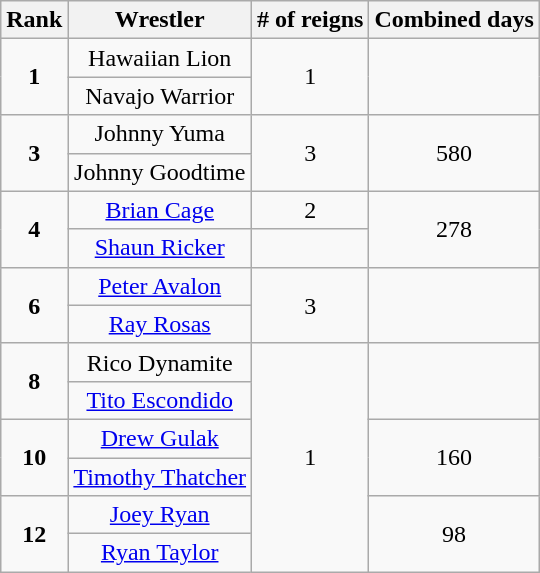<table class="wikitable sortable" style="text-align:center;">
<tr>
<th>Rank</th>
<th>Wrestler</th>
<th># of reigns</th>
<th>Combined days</th>
</tr>
<tr>
<td rowspan=2><strong>1</strong></td>
<td>Hawaiian Lion</td>
<td rowspan=2>1</td>
<td rowspan=2></td>
</tr>
<tr>
<td>Navajo Warrior</td>
</tr>
<tr>
<td rowspan=2><strong>3</strong></td>
<td>Johnny Yuma</td>
<td rowspan=2>3</td>
<td rowspan=2>580</td>
</tr>
<tr>
<td>Johnny Goodtime</td>
</tr>
<tr>
<td rowspan=2><strong>4</strong></td>
<td><a href='#'>Brian Cage</a></td>
<td rowpsan=2>2</td>
<td rowspan=2>278</td>
</tr>
<tr>
<td><a href='#'>Shaun Ricker</a></td>
</tr>
<tr>
<td rowspan=2><strong>6</strong></td>
<td><a href='#'>Peter Avalon</a></td>
<td rowspan=2>3</td>
<td rowspan=2></td>
</tr>
<tr>
<td><a href='#'>Ray Rosas</a></td>
</tr>
<tr>
<td rowspan=2><strong>8</strong></td>
<td>Rico Dynamite</td>
<td rowspan=6>1</td>
<td rowspan=2></td>
</tr>
<tr>
<td><a href='#'>Tito Escondido</a></td>
</tr>
<tr>
<td rowspan=2><strong>10</strong></td>
<td><a href='#'>Drew Gulak</a></td>
<td rowspan=2>160</td>
</tr>
<tr>
<td><a href='#'>Timothy Thatcher</a></td>
</tr>
<tr>
<td rowspan=2><strong>12</strong></td>
<td><a href='#'>Joey Ryan</a></td>
<td rowspan=2>98</td>
</tr>
<tr>
<td><a href='#'>Ryan Taylor</a></td>
</tr>
</table>
